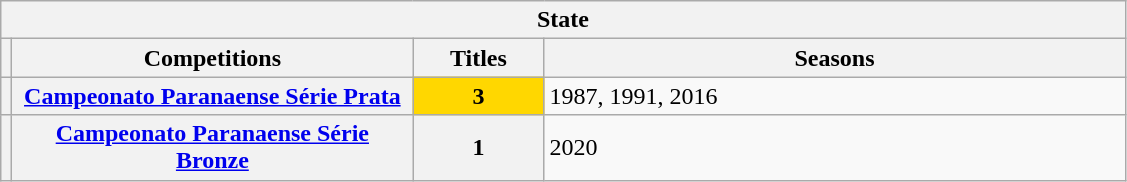<table class="wikitable">
<tr>
<th colspan="4">State</th>
</tr>
<tr>
<th></th>
<th style="width:260px">Competitions</th>
<th style="width:80px">Titles</th>
<th style="width:380px">Seasons</th>
</tr>
<tr>
<th></th>
<th><a href='#'>Campeonato Paranaense Série Prata</a></th>
<td bgcolor="gold" style="text-align:center"><strong>3</strong></td>
<td>1987, 1991, 2016</td>
</tr>
<tr>
<th></th>
<th><a href='#'>Campeonato Paranaense Série Bronze</a></th>
<th>1</th>
<td>2020</td>
</tr>
</table>
